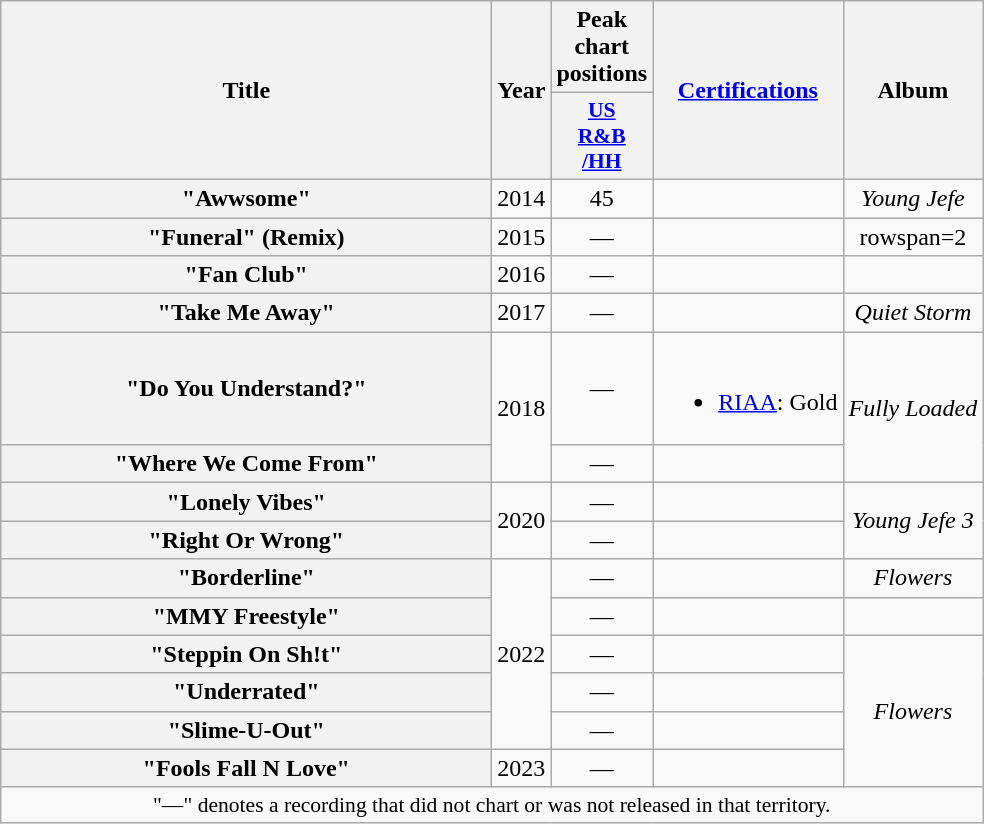<table class="wikitable plainrowheaders" style="text-align:center;">
<tr>
<th scope="col" rowspan="2" style="width:20em;">Title</th>
<th scope="col" rowspan="2">Year</th>
<th scope="col" colspan="1">Peak chart positions</th>
<th scope="col" rowspan="2"><a href='#'>Certifications</a></th>
<th scope="col" rowspan="2">Album</th>
</tr>
<tr>
<th scope="col" style="width:3em;font-size:90%;"><a href='#'>US<br>R&B<br>/HH</a><br></th>
</tr>
<tr>
<th scope="row">"Awwsome"<br></th>
<td>2014</td>
<td>45</td>
<td></td>
<td><em>Young Jefe</em></td>
</tr>
<tr>
<th scope="row">"Funeral" (Remix)<br></th>
<td>2015</td>
<td>—</td>
<td></td>
<td>rowspan=2 </td>
</tr>
<tr>
<th scope="row">"Fan Club"<br></th>
<td>2016</td>
<td>—</td>
<td></td>
</tr>
<tr>
<th scope="row">"Take Me Away"</th>
<td>2017</td>
<td>—</td>
<td></td>
<td><em>Quiet Storm</em></td>
</tr>
<tr>
<th scope="row">"Do You Understand?" <br></th>
<td rowspan=2>2018</td>
<td>—</td>
<td><br><ul><li><a href='#'>RIAA</a>: Gold</li></ul></td>
<td rowspan=2><em>Fully Loaded</em></td>
</tr>
<tr>
<th scope="row">"Where We Come From"<br></th>
<td>—</td>
<td></td>
</tr>
<tr>
<th scope="row">"Lonely Vibes"</th>
<td rowspan=2>2020</td>
<td>—</td>
<td></td>
<td rowspan=2><em>Young Jefe 3</em></td>
</tr>
<tr>
<th scope="row">"Right Or Wrong"<br></th>
<td>—</td>
<td></td>
</tr>
<tr>
<th scope="row">"Borderline"<br></th>
<td rowspan=5>2022</td>
<td>—</td>
<td></td>
<td rowspan=1><em>Flowers</em></td>
</tr>
<tr>
<th scope="row">"MMY Freestyle"</th>
<td>—</td>
<td></td>
<td></td>
</tr>
<tr>
<th scope="row">"Steppin On Sh!t"</th>
<td>—</td>
<td></td>
<td rowspan=4><em>Flowers</em></td>
</tr>
<tr>
<th scope="row">"Underrated"</th>
<td>—</td>
<td></td>
</tr>
<tr>
<th scope="row">"Slime-U-Out"<br></th>
<td>—</td>
<td></td>
</tr>
<tr>
<th scope="row">"Fools Fall N Love"<br></th>
<td rowspan=1>2023</td>
<td>—</td>
<td></td>
</tr>
<tr>
<td colspan="12" style="font-size:90%">"—" denotes a recording that did not chart or was not released in that territory.</td>
</tr>
</table>
